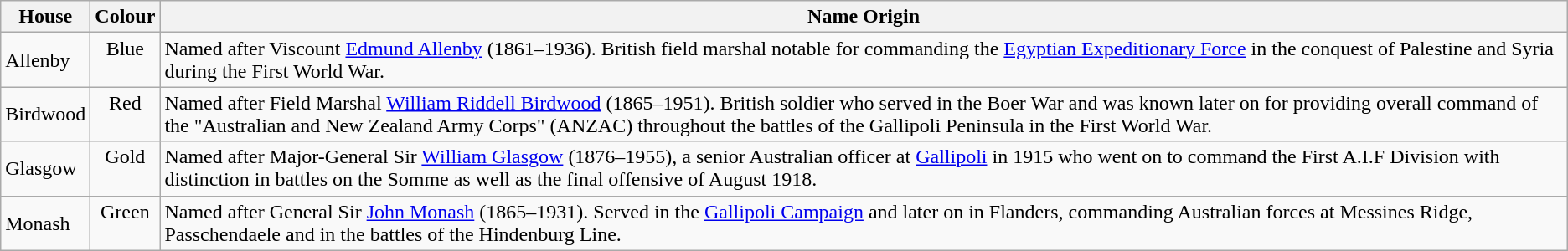<table class="wikitable">
<tr>
<th>House</th>
<th>Colour</th>
<th>Name Origin</th>
</tr>
<tr>
<td>Allenby</td>
<td align="center">Blue<br>  </td>
<td>Named after Viscount <a href='#'>Edmund Allenby</a> (1861–1936). British field marshal notable for commanding the <a href='#'>Egyptian Expeditionary Force</a> in the conquest of Palestine and Syria during the First World War.</td>
</tr>
<tr>
<td>Birdwood</td>
<td align="center">Red<br>  </td>
<td>Named after Field Marshal <a href='#'>William Riddell Birdwood</a> (1865–1951). British soldier who served in the Boer War and was known later on for providing overall command of the "Australian and New Zealand Army Corps" (ANZAC) throughout the battles of the Gallipoli Peninsula in the First World War.</td>
</tr>
<tr>
<td>Glasgow</td>
<td align="center">Gold<br>  </td>
<td>Named after Major-General Sir <a href='#'>William Glasgow</a> (1876–1955), a senior Australian officer at <a href='#'>Gallipoli</a> in 1915 who went on to command the First A.I.F Division with distinction in battles on the Somme as well as the final offensive of August 1918.</td>
</tr>
<tr>
<td>Monash</td>
<td align="center">Green<br>  </td>
<td>Named after General Sir <a href='#'>John Monash</a> (1865–1931). Served in the <a href='#'>Gallipoli Campaign</a> and later on in Flanders, commanding Australian forces at Messines Ridge, Passchendaele and in the battles of the Hindenburg Line.</td>
</tr>
</table>
